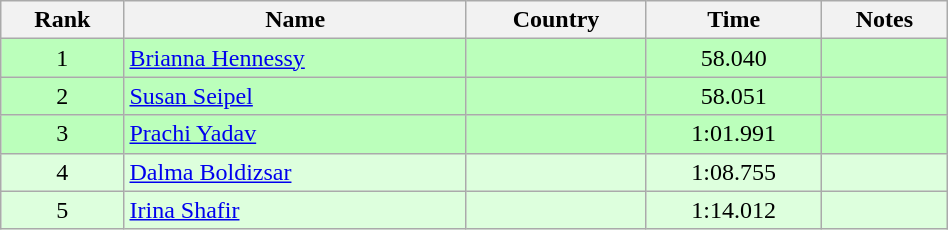<table class="wikitable" style="text-align:center;width: 50%">
<tr>
<th>Rank</th>
<th>Name</th>
<th>Country</th>
<th>Time</th>
<th>Notes</th>
</tr>
<tr bgcolor=bbffbb>
<td>1</td>
<td align="left"><a href='#'>Brianna Hennessy</a></td>
<td align="left"></td>
<td>58.040</td>
<td></td>
</tr>
<tr bgcolor=bbffbb>
<td>2</td>
<td align="left"><a href='#'>Susan Seipel</a></td>
<td align="left"></td>
<td>58.051</td>
<td></td>
</tr>
<tr bgcolor=bbffbb>
<td>3</td>
<td align="left"><a href='#'>Prachi Yadav</a></td>
<td align="left"></td>
<td>1:01.991</td>
<td></td>
</tr>
<tr bgcolor=ddffdd>
<td>4</td>
<td align="left"><a href='#'>Dalma Boldizsar</a></td>
<td align="left"></td>
<td>1:08.755</td>
<td></td>
</tr>
<tr bgcolor=ddffdd>
<td>5</td>
<td align="left"><a href='#'>Irina Shafir</a></td>
<td align="left"></td>
<td>1:14.012</td>
<td></td>
</tr>
</table>
